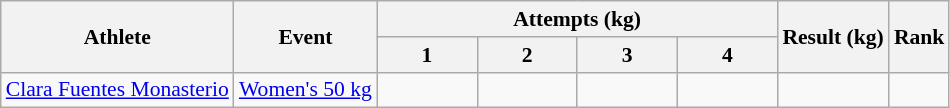<table class=wikitable style="font-size:90%">
<tr>
<th rowspan=2>Athlete</th>
<th rowspan=2>Event</th>
<th colspan=4>Attempts (kg)</th>
<th rowspan=2>Result (kg)</th>
<th rowspan=2>Rank</th>
</tr>
<tr>
<th width="60">1</th>
<th width="60">2</th>
<th width="60">3</th>
<th width="60">4</th>
</tr>
<tr align=center>
<td align=left><a href='#'>Clara Fuentes Monasterio</a></td>
<td align=left><a href='#'>Women's 50 kg</a></td>
<td></td>
<td></td>
<td></td>
<td></td>
<td></td>
<td></td>
</tr>
</table>
